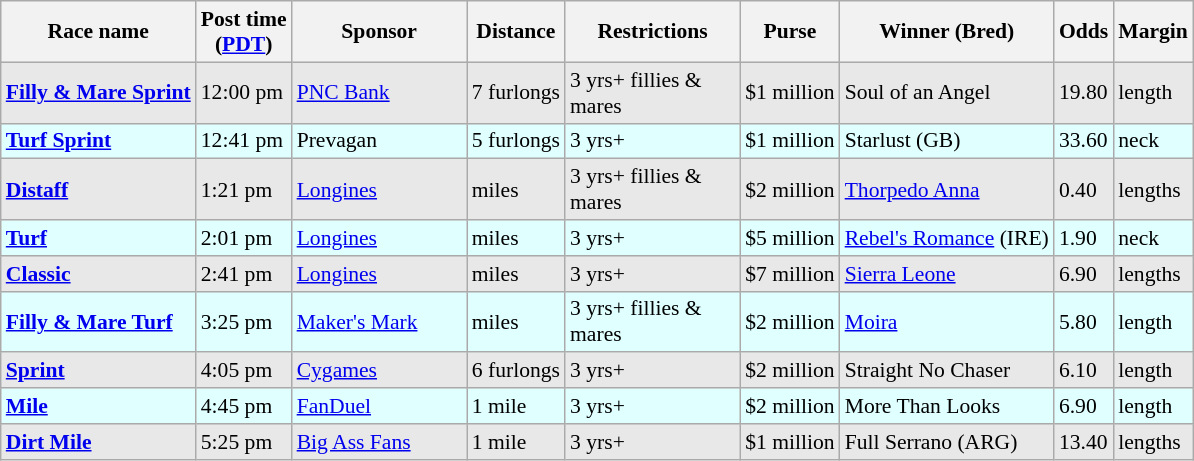<table class="wikitable sortable" style="font-size:90%">
<tr>
<th>Race name</th>
<th>Post time<br> (<a href='#'>PDT</a>)</th>
<th style="width:110px">Sponsor</th>
<th>Distance</th>
<th style="width:110px">Restrictions</th>
<th>Purse</th>
<th>Winner (Bred)</th>
<th>Odds</th>
<th>Margin</th>
</tr>
<tr style="background-color:#E8E8E8">
<td><strong><a href='#'>Filly & Mare Sprint</a></strong></td>
<td>12:00 pm</td>
<td><a href='#'>PNC Bank</a></td>
<td>7 furlongs</td>
<td>3 yrs+ fillies & mares</td>
<td>$1 million </td>
<td>Soul of an Angel</td>
<td>19.80</td>
<td> length</td>
</tr>
<tr style="background-color:lightcyan">
<td><strong><a href='#'>Turf Sprint</a></strong></td>
<td>12:41 pm</td>
<td>Prevagan</td>
<td>5 furlongs</td>
<td>3 yrs+</td>
<td>$1 million</td>
<td>Starlust (GB)</td>
<td>33.60</td>
<td>neck</td>
</tr>
<tr style="background-color:#E8E8E8">
<td><strong><a href='#'>Distaff</a></strong></td>
<td>1:21 pm</td>
<td><a href='#'>Longines</a></td>
<td> miles</td>
<td>3 yrs+ fillies & mares</td>
<td>$2 million</td>
<td><a href='#'>Thorpedo Anna</a></td>
<td>0.40</td>
<td> lengths</td>
</tr>
<tr style="background-color:lightcyan">
<td><strong><a href='#'>Turf</a></strong></td>
<td>2:01 pm</td>
<td><a href='#'>Longines</a></td>
<td> miles</td>
<td>3 yrs+</td>
<td>$5 million</td>
<td><a href='#'>Rebel's Romance</a> (IRE)</td>
<td>1.90</td>
<td>neck</td>
</tr>
<tr style="background-color:#E8E8E8">
<td><strong><a href='#'>Classic</a></strong></td>
<td>2:41 pm</td>
<td><a href='#'>Longines</a></td>
<td> miles</td>
<td>3 yrs+</td>
<td>$7 million</td>
<td><a href='#'>Sierra Leone</a></td>
<td>6.90</td>
<td> lengths</td>
</tr>
<tr style="background-color:lightcyan">
<td><strong><a href='#'>Filly & Mare Turf</a></strong></td>
<td>3:25 pm</td>
<td><a href='#'>Maker's Mark</a></td>
<td> miles</td>
<td>3 yrs+ fillies & mares</td>
<td>$2 million</td>
<td><a href='#'>Moira</a></td>
<td>5.80</td>
<td> length</td>
</tr>
<tr style="background-color:#E8E8E8">
<td><strong><a href='#'>Sprint</a></strong></td>
<td>4:05 pm</td>
<td><a href='#'>Cygames</a></td>
<td>6 furlongs</td>
<td>3 yrs+</td>
<td>$2 million</td>
<td>Straight No Chaser</td>
<td>6.10</td>
<td> length</td>
</tr>
<tr style="background-color:lightcyan">
<td><strong><a href='#'>Mile</a></strong></td>
<td>4:45 pm</td>
<td><a href='#'>FanDuel</a></td>
<td>1 mile</td>
<td>3 yrs+</td>
<td>$2 million</td>
<td>More Than Looks</td>
<td>6.90</td>
<td> length</td>
</tr>
<tr style="background-color:#E8E8E8">
<td><strong><a href='#'>Dirt Mile</a></strong></td>
<td>5:25 pm</td>
<td><a href='#'>Big Ass Fans</a></td>
<td>1 mile</td>
<td>3 yrs+</td>
<td>$1 million</td>
<td>Full Serrano (ARG)</td>
<td>13.40</td>
<td> lengths</td>
</tr>
</table>
